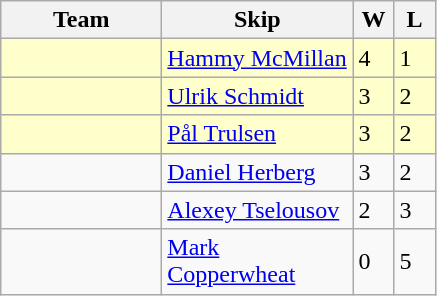<table class="wikitable">
<tr>
<th width="100">Team</th>
<th width="120">Skip</th>
<th width="20">W</th>
<th width="20">L</th>
</tr>
<tr bgcolor="#ffffcc">
<td></td>
<td><a href='#'>Hammy McMillan</a></td>
<td>4</td>
<td>1</td>
</tr>
<tr bgcolor="#ffffcc">
<td></td>
<td><a href='#'>Ulrik Schmidt</a></td>
<td>3</td>
<td>2</td>
</tr>
<tr bgcolor="#ffffcc">
<td></td>
<td><a href='#'>Pål Trulsen</a></td>
<td>3</td>
<td>2</td>
</tr>
<tr>
<td></td>
<td><a href='#'>Daniel Herberg</a></td>
<td>3</td>
<td>2</td>
</tr>
<tr>
<td></td>
<td><a href='#'>Alexey Tselousov</a></td>
<td>2</td>
<td>3</td>
</tr>
<tr>
<td></td>
<td><a href='#'>Mark Copperwheat</a></td>
<td>0</td>
<td>5</td>
</tr>
</table>
